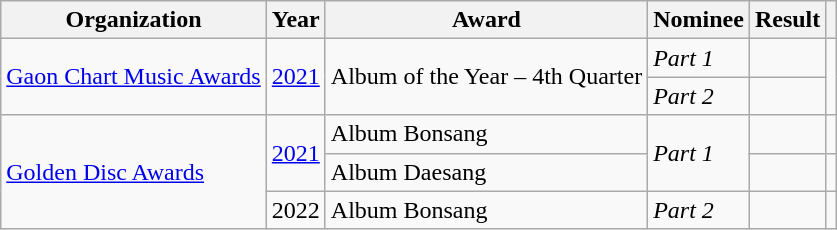<table class="wikitable plainrowheaders">
<tr>
<th scope="col">Organization</th>
<th scope="col">Year</th>
<th scope="col">Award</th>
<th scope="col">Nominee</th>
<th scope="col">Result</th>
<th scope="col"></th>
</tr>
<tr>
<td rowspan="2"><a href='#'>Gaon Chart Music Awards</a></td>
<td rowspan="2"><a href='#'>2021</a></td>
<td rowspan="2">Album of the Year – 4th Quarter</td>
<td><em>Part 1</em></td>
<td></td>
<td rowspan="2" style="text-align:center"></td>
</tr>
<tr>
<td><em>Part 2</em></td>
<td></td>
</tr>
<tr>
<td rowspan="3"><a href='#'>Golden Disc Awards</a></td>
<td rowspan="2"><a href='#'>2021</a></td>
<td>Album Bonsang</td>
<td rowspan="2"><em>Part 1</em></td>
<td></td>
<td style="text-align:center"></td>
</tr>
<tr>
<td>Album Daesang</td>
<td></td>
<td style="text-align:center"></td>
</tr>
<tr>
<td>2022</td>
<td>Album Bonsang</td>
<td><em>Part 2</em></td>
<td></td>
<td></td>
</tr>
</table>
